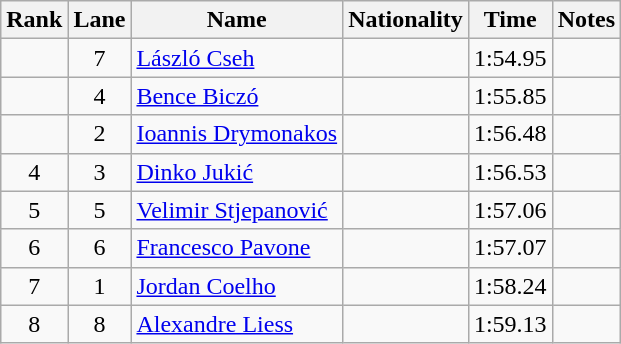<table class="wikitable sortable" style="text-align:center">
<tr>
<th>Rank</th>
<th>Lane</th>
<th>Name</th>
<th>Nationality</th>
<th>Time</th>
<th>Notes</th>
</tr>
<tr>
<td></td>
<td>7</td>
<td align=left><a href='#'>László Cseh</a></td>
<td align=left></td>
<td>1:54.95</td>
<td></td>
</tr>
<tr>
<td></td>
<td>4</td>
<td align=left><a href='#'>Bence Biczó</a></td>
<td align=left></td>
<td>1:55.85</td>
<td></td>
</tr>
<tr>
<td></td>
<td>2</td>
<td align=left><a href='#'>Ioannis Drymonakos</a></td>
<td align=left></td>
<td>1:56.48</td>
<td></td>
</tr>
<tr>
<td>4</td>
<td>3</td>
<td align=left><a href='#'>Dinko Jukić</a></td>
<td align=left></td>
<td>1:56.53</td>
<td></td>
</tr>
<tr>
<td>5</td>
<td>5</td>
<td align=left><a href='#'>Velimir Stjepanović</a></td>
<td align=left></td>
<td>1:57.06</td>
<td></td>
</tr>
<tr>
<td>6</td>
<td>6</td>
<td align=left><a href='#'>Francesco Pavone</a></td>
<td align=left></td>
<td>1:57.07</td>
<td></td>
</tr>
<tr>
<td>7</td>
<td>1</td>
<td align=left><a href='#'>Jordan Coelho</a></td>
<td align=left></td>
<td>1:58.24</td>
<td></td>
</tr>
<tr>
<td>8</td>
<td>8</td>
<td align=left><a href='#'>Alexandre Liess</a></td>
<td align=left></td>
<td>1:59.13</td>
<td></td>
</tr>
</table>
